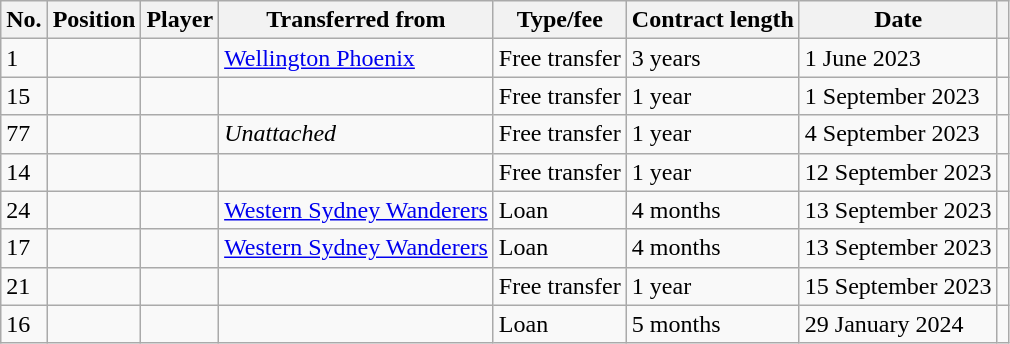<table class="wikitable plainrowheaders sortable" style="text-align:center; text-align:left">
<tr>
<th scope="col">No.</th>
<th scope="col">Position</th>
<th scope="col">Player</th>
<th scope="col">Transferred from</th>
<th scope="col">Type/fee</th>
<th scope="col">Contract length</th>
<th scope="col">Date</th>
<th scope="col" class="unsortable"></th>
</tr>
<tr>
<td>1</td>
<td></td>
<td></td>
<td><a href='#'>Wellington Phoenix</a></td>
<td>Free transfer</td>
<td>3 years</td>
<td>1 June 2023</td>
<td></td>
</tr>
<tr>
<td>15</td>
<td></td>
<td></td>
<td></td>
<td>Free transfer</td>
<td>1 year</td>
<td>1 September 2023</td>
<td></td>
</tr>
<tr>
<td>77</td>
<td></td>
<td></td>
<td><em>Unattached</em></td>
<td>Free transfer</td>
<td>1 year</td>
<td>4 September 2023</td>
<td></td>
</tr>
<tr>
<td>14</td>
<td></td>
<td></td>
<td></td>
<td>Free transfer</td>
<td>1 year</td>
<td>12 September 2023</td>
<td></td>
</tr>
<tr>
<td>24</td>
<td></td>
<td></td>
<td><a href='#'>Western Sydney Wanderers</a></td>
<td>Loan</td>
<td>4 months</td>
<td>13 September 2023</td>
<td></td>
</tr>
<tr>
<td>17</td>
<td></td>
<td></td>
<td><a href='#'>Western Sydney Wanderers</a></td>
<td>Loan</td>
<td>4 months</td>
<td>13 September 2023</td>
<td></td>
</tr>
<tr>
<td>21</td>
<td></td>
<td></td>
<td></td>
<td>Free transfer</td>
<td>1 year</td>
<td>15 September 2023</td>
<td></td>
</tr>
<tr>
<td>16</td>
<td></td>
<td></td>
<td></td>
<td>Loan</td>
<td>5 months</td>
<td>29 January 2024</td>
<td></td>
</tr>
</table>
